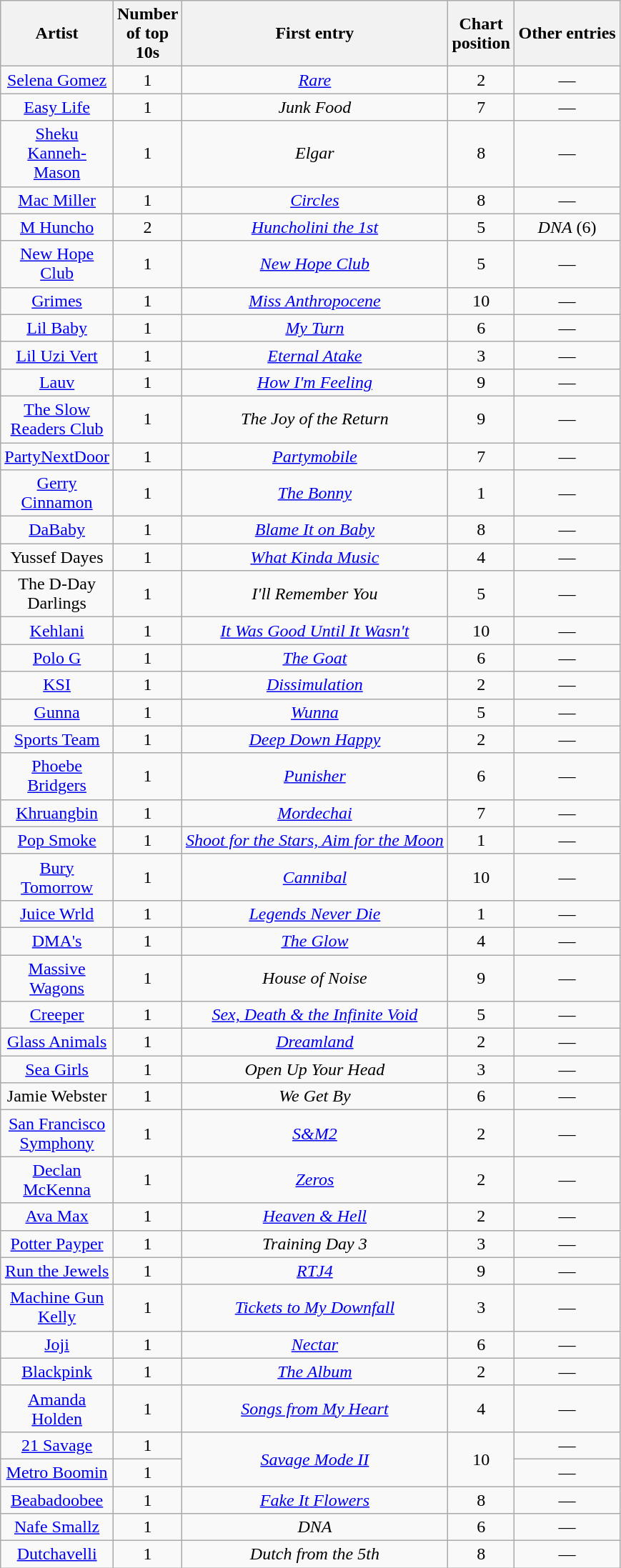<table class="wikitable sortable mw-collapsible mw-collapsed" style="text-align: center;">
<tr>
<th scope="col" style="width:55px;">Artist</th>
<th scope="col" style="width:55px;" data-sort-type="number">Number of top 10s</th>
<th scope="col" style="text-align:center;">First entry</th>
<th scope="col" style="width:55px;" data-sort-type="number">Chart position</th>
<th scope="col" style="text-align:center;">Other entries</th>
</tr>
<tr>
<td><a href='#'>Selena Gomez</a></td>
<td>1</td>
<td><em><a href='#'>Rare</a></em></td>
<td>2</td>
<td>—</td>
</tr>
<tr>
<td><a href='#'>Easy Life</a></td>
<td>1</td>
<td><em>Junk Food</em></td>
<td>7</td>
<td>—</td>
</tr>
<tr>
<td><a href='#'>Sheku Kanneh-Mason</a></td>
<td>1</td>
<td><em>Elgar</em></td>
<td>8</td>
<td>—</td>
</tr>
<tr>
<td><a href='#'>Mac Miller</a></td>
<td>1</td>
<td><em><a href='#'>Circles</a></em></td>
<td>8</td>
<td>—</td>
</tr>
<tr>
<td><a href='#'>M Huncho</a></td>
<td>2</td>
<td><em><a href='#'>Huncholini the 1st</a></em></td>
<td>5</td>
<td><em>DNA</em> (6)</td>
</tr>
<tr>
<td><a href='#'>New Hope Club</a></td>
<td>1</td>
<td><em><a href='#'>New Hope Club</a></em></td>
<td>5</td>
<td>—</td>
</tr>
<tr>
<td><a href='#'>Grimes</a></td>
<td>1</td>
<td><em><a href='#'>Miss Anthropocene</a></em></td>
<td>10</td>
<td>—</td>
</tr>
<tr>
<td><a href='#'>Lil Baby</a></td>
<td>1</td>
<td><em><a href='#'>My Turn</a></em></td>
<td>6</td>
<td>—</td>
</tr>
<tr>
<td><a href='#'>Lil Uzi Vert</a></td>
<td>1</td>
<td><em><a href='#'>Eternal Atake</a></em></td>
<td>3</td>
<td>—</td>
</tr>
<tr>
<td><a href='#'>Lauv</a></td>
<td>1</td>
<td><em><a href='#'>How I'm Feeling</a></em></td>
<td>9</td>
<td>—</td>
</tr>
<tr>
<td><a href='#'>The Slow Readers Club</a></td>
<td>1</td>
<td><em>The Joy of the Return</em></td>
<td>9</td>
<td>—</td>
</tr>
<tr>
<td><a href='#'>PartyNextDoor</a></td>
<td>1</td>
<td><em><a href='#'>Partymobile</a></em></td>
<td>7</td>
<td>—</td>
</tr>
<tr>
<td><a href='#'>Gerry Cinnamon</a></td>
<td>1</td>
<td><em><a href='#'>The Bonny</a></em></td>
<td>1</td>
<td>—</td>
</tr>
<tr>
<td><a href='#'>DaBaby</a></td>
<td>1</td>
<td><em><a href='#'>Blame It on Baby</a></em></td>
<td>8</td>
<td>—</td>
</tr>
<tr>
<td>Yussef Dayes</td>
<td>1</td>
<td><em><a href='#'>What Kinda Music</a></em></td>
<td>4</td>
<td>—</td>
</tr>
<tr>
<td>The D-Day Darlings</td>
<td>1</td>
<td><em>I'll Remember You</em></td>
<td>5</td>
<td>—</td>
</tr>
<tr>
<td><a href='#'>Kehlani</a></td>
<td>1</td>
<td><em><a href='#'>It Was Good Until It Wasn't</a></em></td>
<td>10</td>
<td>—</td>
</tr>
<tr>
<td><a href='#'>Polo G</a></td>
<td>1</td>
<td><em><a href='#'>The Goat</a></em></td>
<td>6</td>
<td>—</td>
</tr>
<tr>
<td><a href='#'>KSI</a></td>
<td>1</td>
<td><em><a href='#'>Dissimulation</a></em></td>
<td>2</td>
<td>—</td>
</tr>
<tr>
<td><a href='#'>Gunna</a></td>
<td>1</td>
<td><em><a href='#'>Wunna</a></em></td>
<td>5</td>
<td>—</td>
</tr>
<tr>
<td><a href='#'>Sports Team</a></td>
<td>1</td>
<td><em><a href='#'>Deep Down Happy</a></em></td>
<td>2</td>
<td>—</td>
</tr>
<tr>
<td><a href='#'>Phoebe Bridgers</a></td>
<td>1</td>
<td><em><a href='#'>Punisher</a></em></td>
<td>6</td>
<td>—</td>
</tr>
<tr>
<td><a href='#'>Khruangbin</a></td>
<td>1</td>
<td><em><a href='#'>Mordechai</a></em></td>
<td>7</td>
<td>—</td>
</tr>
<tr>
<td><a href='#'>Pop Smoke</a></td>
<td>1</td>
<td><em><a href='#'>Shoot for the Stars, Aim for the Moon</a></em></td>
<td>1</td>
<td>—</td>
</tr>
<tr>
<td><a href='#'>Bury Tomorrow</a></td>
<td>1</td>
<td><em><a href='#'>Cannibal</a></em></td>
<td>10</td>
<td>—</td>
</tr>
<tr>
<td><a href='#'>Juice Wrld</a></td>
<td>1</td>
<td><em><a href='#'>Legends Never Die</a></em></td>
<td>1</td>
<td>—</td>
</tr>
<tr>
<td><a href='#'>DMA's</a></td>
<td>1</td>
<td><em><a href='#'>The Glow</a></em></td>
<td>4</td>
<td>—</td>
</tr>
<tr>
<td><a href='#'>Massive Wagons</a></td>
<td>1</td>
<td><em>House of Noise</em></td>
<td>9</td>
<td>—</td>
</tr>
<tr>
<td><a href='#'>Creeper</a></td>
<td>1</td>
<td><em><a href='#'>Sex, Death & the Infinite Void</a></em></td>
<td>5</td>
<td>—</td>
</tr>
<tr>
<td><a href='#'>Glass Animals</a></td>
<td>1</td>
<td><em><a href='#'>Dreamland</a></em></td>
<td>2</td>
<td>—</td>
</tr>
<tr>
<td><a href='#'>Sea Girls</a></td>
<td>1</td>
<td><em>Open Up Your Head</em></td>
<td>3</td>
<td>—</td>
</tr>
<tr>
<td>Jamie Webster</td>
<td>1</td>
<td><em>We Get By</em></td>
<td>6</td>
<td>—</td>
</tr>
<tr>
<td><a href='#'>San Francisco Symphony</a></td>
<td>1</td>
<td><em><a href='#'>S&M2</a></em></td>
<td>2</td>
<td>—</td>
</tr>
<tr>
<td><a href='#'>Declan McKenna</a></td>
<td>1</td>
<td><em><a href='#'>Zeros</a></em></td>
<td>2</td>
<td>—</td>
</tr>
<tr>
<td><a href='#'>Ava Max</a></td>
<td>1</td>
<td><em><a href='#'>Heaven & Hell</a></em></td>
<td>2</td>
<td>—</td>
</tr>
<tr>
<td><a href='#'>Potter Payper</a></td>
<td>1</td>
<td><em>Training Day 3</em></td>
<td>3</td>
<td>—</td>
</tr>
<tr>
<td><a href='#'>Run the Jewels</a></td>
<td>1</td>
<td><em><a href='#'>RTJ4</a></em></td>
<td>9</td>
<td>—</td>
</tr>
<tr>
<td><a href='#'>Machine Gun Kelly</a></td>
<td>1</td>
<td><em><a href='#'>Tickets to My Downfall</a></em></td>
<td>3</td>
<td>—</td>
</tr>
<tr>
<td><a href='#'>Joji</a></td>
<td>1</td>
<td><em><a href='#'>Nectar</a></em></td>
<td>6</td>
<td>—</td>
</tr>
<tr>
<td><a href='#'>Blackpink</a></td>
<td>1</td>
<td><em><a href='#'>The Album</a></em></td>
<td>2</td>
<td>—</td>
</tr>
<tr>
<td><a href='#'>Amanda Holden</a></td>
<td>1</td>
<td><em><a href='#'>Songs from My Heart</a></em></td>
<td>4</td>
<td>—</td>
</tr>
<tr>
<td><a href='#'>21 Savage</a></td>
<td>1</td>
<td rowspan="2"><em><a href='#'>Savage Mode II</a></em></td>
<td rowspan="2">10</td>
<td>—</td>
</tr>
<tr>
<td><a href='#'>Metro Boomin</a></td>
<td>1</td>
<td>—</td>
</tr>
<tr>
<td><a href='#'>Beabadoobee</a></td>
<td>1</td>
<td><em><a href='#'>Fake It Flowers</a></em></td>
<td>8</td>
<td>—</td>
</tr>
<tr>
<td><a href='#'>Nafe Smallz</a></td>
<td>1</td>
<td><em>DNA</em></td>
<td>6</td>
<td>—</td>
</tr>
<tr>
<td><a href='#'>Dutchavelli</a></td>
<td>1</td>
<td><em>Dutch from the 5th</em></td>
<td>8</td>
<td>—</td>
</tr>
</table>
